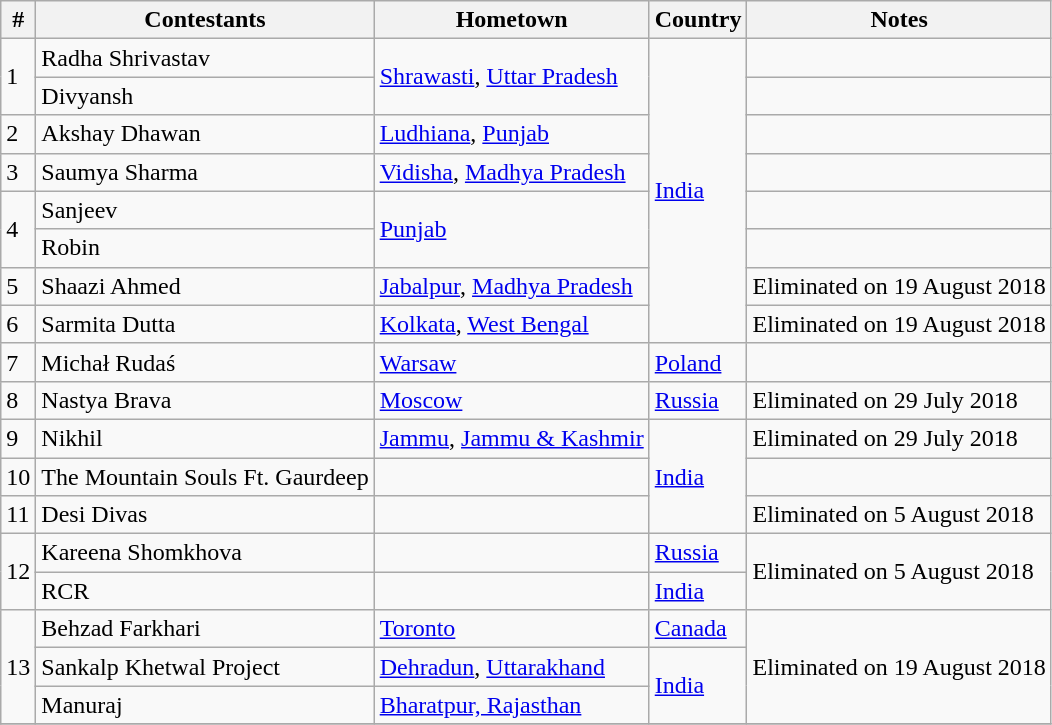<table class="wikitable">
<tr>
<th>#</th>
<th>Contestants</th>
<th>Hometown</th>
<th>Country</th>
<th>Notes</th>
</tr>
<tr>
<td rowspan="2">1</td>
<td>Radha Shrivastav</td>
<td rowspan="2"><a href='#'>Shrawasti</a>, <a href='#'>Uttar Pradesh</a></td>
<td rowspan="8"><a href='#'>India</a></td>
<td></td>
</tr>
<tr>
<td>Divyansh</td>
<td></td>
</tr>
<tr>
<td>2</td>
<td>Akshay Dhawan</td>
<td><a href='#'>Ludhiana</a>, <a href='#'>Punjab</a></td>
<td></td>
</tr>
<tr>
<td>3</td>
<td>Saumya Sharma</td>
<td><a href='#'>Vidisha</a>, <a href='#'>Madhya Pradesh</a></td>
<td></td>
</tr>
<tr>
<td rowspan="2">4</td>
<td>Sanjeev</td>
<td rowspan="2"><a href='#'>Punjab</a></td>
<td></td>
</tr>
<tr>
<td>Robin</td>
<td></td>
</tr>
<tr>
<td>5</td>
<td>Shaazi Ahmed</td>
<td><a href='#'>Jabalpur</a>, <a href='#'>Madhya Pradesh</a></td>
<td>Eliminated on 19 August 2018</td>
</tr>
<tr>
<td>6</td>
<td>Sarmita Dutta</td>
<td><a href='#'>Kolkata</a>, <a href='#'>West Bengal</a></td>
<td>Eliminated on 19 August 2018</td>
</tr>
<tr>
<td>7</td>
<td>Michał Rudaś</td>
<td><a href='#'>Warsaw</a></td>
<td><a href='#'>Poland</a></td>
<td></td>
</tr>
<tr>
<td>8</td>
<td>Nastya Brava</td>
<td><a href='#'>Moscow</a></td>
<td><a href='#'>Russia</a></td>
<td>Eliminated on 29 July 2018</td>
</tr>
<tr>
<td>9</td>
<td>Nikhil</td>
<td><a href='#'>Jammu</a>, <a href='#'>Jammu & Kashmir</a></td>
<td rowspan="3"><a href='#'>India</a></td>
<td>Eliminated on 29 July 2018</td>
</tr>
<tr>
<td>10</td>
<td>The Mountain Souls Ft. Gaurdeep</td>
<td></td>
<td></td>
</tr>
<tr>
<td>11</td>
<td>Desi Divas</td>
<td></td>
<td>Eliminated on 5 August 2018</td>
</tr>
<tr>
<td rowspan="2">12</td>
<td>Kareena Shomkhova</td>
<td></td>
<td><a href='#'>Russia</a></td>
<td rowspan="2">Eliminated on 5 August 2018</td>
</tr>
<tr>
<td>RCR</td>
<td></td>
<td><a href='#'>India</a></td>
</tr>
<tr>
<td rowspan="3">13</td>
<td>Behzad Farkhari</td>
<td><a href='#'>Toronto</a></td>
<td><a href='#'>Canada</a></td>
<td rowspan="3">Eliminated on 19 August 2018</td>
</tr>
<tr>
<td>Sankalp Khetwal Project</td>
<td><a href='#'>Dehradun</a>, <a href='#'>Uttarakhand</a></td>
<td rowspan="2"><a href='#'>India</a></td>
</tr>
<tr>
<td>Manuraj</td>
<td><a href='#'>Bharatpur, Rajasthan</a></td>
</tr>
<tr>
</tr>
</table>
